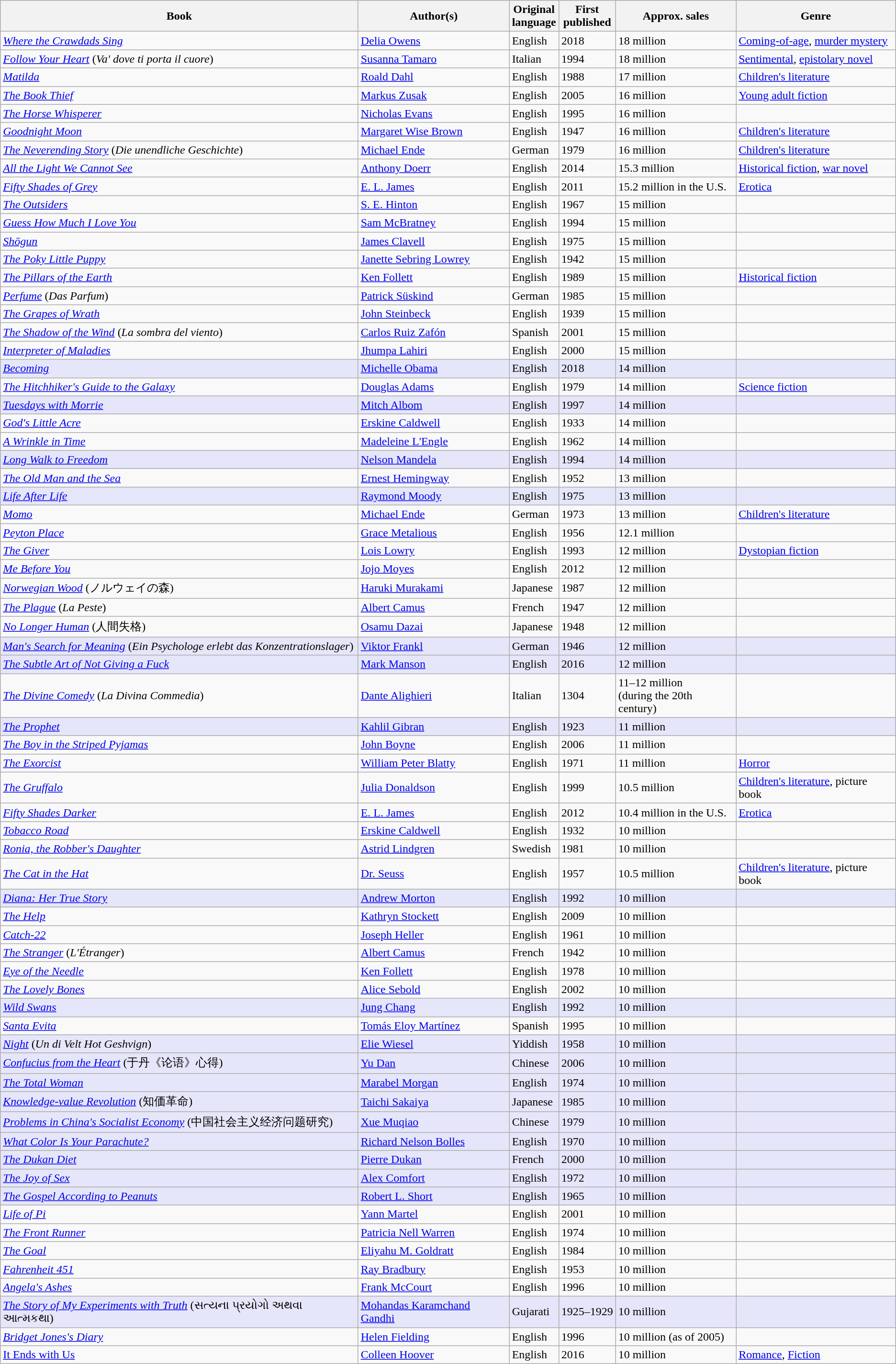<table class="wikitable sortable">
<tr>
<th>Book</th>
<th>Author(s)</th>
<th>Original<br>language</th>
<th>First<br>published</th>
<th>Approx. sales</th>
<th>Genre</th>
</tr>
<tr>
<td><em><a href='#'>Where the Crawdads Sing</a></em></td>
<td><a href='#'>Delia Owens</a></td>
<td>English</td>
<td>2018</td>
<td>18 million</td>
<td><a href='#'>Coming-of-age</a>, <a href='#'>murder mystery</a></td>
</tr>
<tr>
<td><em><a href='#'>Follow Your Heart</a></em> (<em>Va' dove ti porta il cuore</em>)</td>
<td><a href='#'>Susanna Tamaro</a></td>
<td>Italian</td>
<td>1994</td>
<td>18 million</td>
<td><a href='#'>Sentimental</a>, <a href='#'>epistolary novel</a></td>
</tr>
<tr>
<td><em><a href='#'>Matilda</a></em></td>
<td><a href='#'>Roald Dahl</a></td>
<td>English</td>
<td>1988</td>
<td>17 million</td>
<td><a href='#'>Children's literature</a></td>
</tr>
<tr>
<td><em><a href='#'>The Book Thief</a></em></td>
<td><a href='#'>Markus Zusak</a></td>
<td>English</td>
<td>2005</td>
<td>16 million</td>
<td><a href='#'>Young adult fiction</a></td>
</tr>
<tr>
<td><em><a href='#'>The Horse Whisperer</a></em></td>
<td><a href='#'>Nicholas Evans</a></td>
<td>English</td>
<td>1995</td>
<td>16 million</td>
<td></td>
</tr>
<tr>
<td><em><a href='#'>Goodnight Moon</a></em></td>
<td><a href='#'>Margaret Wise Brown</a></td>
<td>English</td>
<td>1947</td>
<td>16 million</td>
<td><a href='#'>Children's literature</a></td>
</tr>
<tr>
<td><em><a href='#'>The Neverending Story</a></em> (<em>Die unendliche Geschichte</em>)</td>
<td><a href='#'>Michael Ende</a></td>
<td>German</td>
<td>1979</td>
<td>16 million</td>
<td><a href='#'>Children's literature</a></td>
</tr>
<tr>
<td><em><a href='#'>All the Light We Cannot See</a></em></td>
<td><a href='#'>Anthony Doerr</a></td>
<td>English</td>
<td>2014</td>
<td>15.3 million</td>
<td><a href='#'>Historical fiction</a>, <a href='#'>war novel</a></td>
</tr>
<tr>
<td><em><a href='#'>Fifty Shades of Grey</a></em></td>
<td><a href='#'>E. L. James</a></td>
<td>English</td>
<td>2011</td>
<td>15.2 million in the U.S.</td>
<td><a href='#'>Erotica</a></td>
</tr>
<tr>
<td><em><a href='#'>The Outsiders</a></em></td>
<td><a href='#'>S. E. Hinton</a></td>
<td>English</td>
<td>1967</td>
<td>15 million</td>
<td></td>
</tr>
<tr>
<td><em><a href='#'>Guess How Much I Love You</a></em></td>
<td><a href='#'>Sam McBratney</a></td>
<td>English</td>
<td>1994</td>
<td>15 million</td>
<td></td>
</tr>
<tr>
<td><em><a href='#'>Shōgun</a></em></td>
<td><a href='#'>James Clavell</a></td>
<td>English</td>
<td>1975</td>
<td>15 million</td>
<td></td>
</tr>
<tr>
<td><em><a href='#'>The Poky Little Puppy</a></em></td>
<td><a href='#'>Janette Sebring Lowrey</a></td>
<td>English</td>
<td>1942</td>
<td>15 million</td>
<td></td>
</tr>
<tr>
<td><em><a href='#'>The Pillars of the Earth</a></em></td>
<td><a href='#'>Ken Follett</a></td>
<td>English</td>
<td>1989</td>
<td>15 million</td>
<td><a href='#'>Historical fiction</a></td>
</tr>
<tr>
<td><em><a href='#'>Perfume</a></em> (<em>Das Parfum</em>)</td>
<td><a href='#'>Patrick Süskind</a></td>
<td>German</td>
<td>1985</td>
<td>15 million</td>
<td></td>
</tr>
<tr>
<td><em><a href='#'>The Grapes of Wrath</a></em></td>
<td><a href='#'>John Steinbeck</a></td>
<td>English</td>
<td>1939</td>
<td>15 million</td>
<td></td>
</tr>
<tr>
<td><em><a href='#'>The Shadow of the Wind</a></em> (<em>La sombra del viento</em>)</td>
<td><a href='#'>Carlos Ruiz Zafón</a></td>
<td>Spanish</td>
<td>2001</td>
<td>15 million</td>
<td></td>
</tr>
<tr>
<td><em><a href='#'>Interpreter of Maladies</a></em></td>
<td><a href='#'>Jhumpa Lahiri</a></td>
<td>English</td>
<td>2000</td>
<td>15 million</td>
<td></td>
</tr>
<tr style="background:lavender;">
<td><a href='#'><em>Becoming</em></a></td>
<td><a href='#'>Michelle Obama</a></td>
<td>English</td>
<td>2018</td>
<td>14 million</td>
<td></td>
</tr>
<tr>
<td><em><a href='#'>The Hitchhiker's Guide to the Galaxy</a></em></td>
<td><a href='#'>Douglas Adams</a></td>
<td>English</td>
<td>1979</td>
<td>14 million</td>
<td><a href='#'>Science fiction</a></td>
</tr>
<tr style="background:lavender;">
<td><em><a href='#'>Tuesdays with Morrie</a></em></td>
<td><a href='#'>Mitch Albom</a></td>
<td>English</td>
<td>1997</td>
<td>14 million</td>
<td></td>
</tr>
<tr>
<td><em><a href='#'>God's Little Acre</a></em></td>
<td><a href='#'>Erskine Caldwell</a></td>
<td>English</td>
<td>1933</td>
<td>14 million</td>
<td></td>
</tr>
<tr>
<td><em><a href='#'>A Wrinkle in Time</a></em></td>
<td><a href='#'>Madeleine L'Engle</a></td>
<td>English</td>
<td>1962</td>
<td>14 million</td>
<td></td>
</tr>
<tr style="background:lavender;">
<td><em><a href='#'>Long Walk to Freedom</a></em></td>
<td><a href='#'>Nelson Mandela</a></td>
<td>English</td>
<td>1994</td>
<td>14 million</td>
<td></td>
</tr>
<tr>
<td><em><a href='#'>The Old Man and the Sea</a></em></td>
<td><a href='#'>Ernest Hemingway</a></td>
<td>English</td>
<td>1952</td>
<td>13 million</td>
<td></td>
</tr>
<tr style="background:lavender;">
<td><em><a href='#'>Life After Life</a></em></td>
<td><a href='#'>Raymond Moody</a></td>
<td>English</td>
<td>1975</td>
<td>13 million</td>
<td></td>
</tr>
<tr>
<td><em><a href='#'>Momo</a></em></td>
<td><a href='#'>Michael Ende</a></td>
<td>German</td>
<td>1973</td>
<td>13 million</td>
<td><a href='#'>Children's literature</a></td>
</tr>
<tr>
<td><em><a href='#'>Peyton Place</a> </em></td>
<td><a href='#'>Grace Metalious</a></td>
<td>English</td>
<td>1956</td>
<td>12.1 million</td>
<td></td>
</tr>
<tr>
<td><em><a href='#'>The Giver</a></em></td>
<td><a href='#'>Lois Lowry</a></td>
<td>English</td>
<td>1993</td>
<td>12 million</td>
<td><a href='#'>Dystopian fiction</a></td>
</tr>
<tr>
<td><em><a href='#'>Me Before You</a></em></td>
<td><a href='#'>Jojo Moyes</a></td>
<td>English</td>
<td>2012</td>
<td>12 million</td>
<td></td>
</tr>
<tr>
<td><em><a href='#'>Norwegian Wood</a></em> (ノルウェイの森)</td>
<td><a href='#'>Haruki Murakami</a></td>
<td>Japanese</td>
<td>1987</td>
<td>12 million</td>
<td></td>
</tr>
<tr>
<td><em><a href='#'>The Plague</a></em> (<em>La Peste</em>)</td>
<td><a href='#'>Albert Camus</a></td>
<td>French</td>
<td>1947</td>
<td>12 million</td>
<td></td>
</tr>
<tr>
<td><em><a href='#'>No Longer Human</a></em> (人間失格)</td>
<td><a href='#'>Osamu Dazai</a></td>
<td>Japanese</td>
<td>1948</td>
<td>12 million</td>
<td></td>
</tr>
<tr style="background:lavender;">
<td><em><a href='#'>Man's Search for Meaning</a></em> (<em>Ein Psychologe erlebt das Konzentrationslager</em>)</td>
<td><a href='#'>Viktor Frankl</a></td>
<td>German</td>
<td>1946</td>
<td>12 million</td>
<td></td>
</tr>
<tr style="background:lavender;">
<td><em><a href='#'>The Subtle Art of Not Giving a Fuck</a></em></td>
<td><a href='#'>Mark Manson</a></td>
<td>English</td>
<td>2016</td>
<td>12 million</td>
<td></td>
</tr>
<tr>
<td><em><a href='#'>The Divine Comedy</a></em> (<em>La Divina Commedia</em>)</td>
<td><a href='#'>Dante Alighieri</a></td>
<td>Italian</td>
<td>1304</td>
<td>11–12 million<br>(during the 20th century)</td>
<td></td>
</tr>
<tr style="background:lavender;">
<td><a href='#'><em>The Prophet</em></a></td>
<td><a href='#'>Kahlil Gibran</a></td>
<td>English</td>
<td>1923</td>
<td>11 million</td>
<td></td>
</tr>
<tr>
<td><em><a href='#'>The Boy in the Striped Pyjamas</a></em></td>
<td><a href='#'>John Boyne</a></td>
<td>English</td>
<td>2006</td>
<td>11 million</td>
<td></td>
</tr>
<tr>
<td><em><a href='#'>The Exorcist</a></em></td>
<td><a href='#'>William Peter Blatty</a></td>
<td>English</td>
<td>1971</td>
<td>11 million</td>
<td><a href='#'>Horror</a></td>
</tr>
<tr>
<td><em><a href='#'>The Gruffalo</a></em></td>
<td><a href='#'>Julia Donaldson</a></td>
<td>English</td>
<td>1999</td>
<td>10.5 million</td>
<td><a href='#'>Children's literature</a>, picture book</td>
</tr>
<tr>
<td><em><a href='#'>Fifty Shades Darker</a></em></td>
<td><a href='#'>E. L. James</a></td>
<td>English</td>
<td>2012</td>
<td>10.4 million in the U.S.</td>
<td><a href='#'>Erotica</a></td>
</tr>
<tr>
<td><em><a href='#'>Tobacco Road</a></em></td>
<td><a href='#'>Erskine Caldwell</a></td>
<td>English</td>
<td>1932</td>
<td>10 million</td>
<td></td>
</tr>
<tr>
<td><em><a href='#'>Ronia, the Robber's Daughter</a></em></td>
<td><a href='#'>Astrid Lindgren</a></td>
<td>Swedish</td>
<td>1981</td>
<td>10 million</td>
<td></td>
</tr>
<tr>
<td><em><a href='#'>The Cat in the Hat</a></em></td>
<td><a href='#'>Dr. Seuss</a></td>
<td>English</td>
<td>1957</td>
<td>10.5 million</td>
<td><a href='#'>Children's literature</a>, picture book</td>
</tr>
<tr style="background:lavender;">
<td><em><a href='#'>Diana: Her True Story</a></em></td>
<td><a href='#'>Andrew Morton</a></td>
<td>English</td>
<td>1992</td>
<td>10 million</td>
<td></td>
</tr>
<tr>
<td><em><a href='#'>The Help</a></em></td>
<td><a href='#'>Kathryn Stockett</a></td>
<td>English</td>
<td>2009</td>
<td>10 million</td>
<td></td>
</tr>
<tr>
<td><em><a href='#'>Catch-22</a></em></td>
<td><a href='#'>Joseph Heller</a></td>
<td>English</td>
<td>1961</td>
<td>10 million</td>
<td></td>
</tr>
<tr>
<td><em><a href='#'>The Stranger</a></em> (<em>L'Étranger</em>)</td>
<td><a href='#'>Albert Camus</a></td>
<td>French</td>
<td>1942</td>
<td>10 million</td>
<td></td>
</tr>
<tr>
<td><em><a href='#'>Eye of the Needle</a></em></td>
<td><a href='#'>Ken Follett</a></td>
<td>English</td>
<td>1978</td>
<td>10 million</td>
<td></td>
</tr>
<tr>
<td><em><a href='#'>The Lovely Bones</a></em></td>
<td><a href='#'>Alice Sebold</a></td>
<td>English</td>
<td>2002</td>
<td>10 million</td>
<td></td>
</tr>
<tr style="background:lavender;">
<td><em><a href='#'>Wild Swans</a></em></td>
<td><a href='#'>Jung Chang</a></td>
<td>English</td>
<td>1992</td>
<td>10 million</td>
<td></td>
</tr>
<tr>
<td><em><a href='#'>Santa Evita</a></em></td>
<td><a href='#'>Tomás Eloy Martínez</a></td>
<td>Spanish</td>
<td>1995</td>
<td>10 million</td>
<td></td>
</tr>
<tr style="background:lavender;">
<td><em><a href='#'>Night</a></em> (<em>Un di Velt Hot Geshvign</em>)</td>
<td><a href='#'>Elie Wiesel</a></td>
<td>Yiddish</td>
<td>1958</td>
<td>10 million</td>
<td></td>
</tr>
<tr style="background:lavender;">
<td><em><a href='#'>Confucius from the Heart</a></em> (于丹《论语》心得)</td>
<td><a href='#'>Yu Dan</a></td>
<td>Chinese</td>
<td>2006</td>
<td>10 million</td>
<td></td>
</tr>
<tr style="background:lavender;">
<td><em><a href='#'>The Total Woman</a></em></td>
<td><a href='#'>Marabel Morgan</a></td>
<td>English</td>
<td>1974</td>
<td>10 million</td>
<td></td>
</tr>
<tr style="background:lavender;">
<td><em><a href='#'>Knowledge-value Revolution</a></em> (知価革命)</td>
<td><a href='#'>Taichi Sakaiya</a></td>
<td>Japanese</td>
<td>1985</td>
<td>10 million</td>
<td></td>
</tr>
<tr style="background:lavender;">
<td><em><a href='#'>Problems in China's Socialist Economy</a></em> (中国社会主义经济问题研究)</td>
<td><a href='#'>Xue Muqiao</a></td>
<td>Chinese</td>
<td>1979</td>
<td>10 million</td>
<td></td>
</tr>
<tr style="background:lavender;">
<td><em><a href='#'>What Color Is Your Parachute?</a></em></td>
<td><a href='#'>Richard Nelson Bolles</a></td>
<td>English</td>
<td>1970</td>
<td>10 million</td>
<td></td>
</tr>
<tr style="background:lavender;">
<td><em><a href='#'>The Dukan Diet</a></em></td>
<td><a href='#'>Pierre Dukan</a></td>
<td>French</td>
<td>2000</td>
<td>10 million</td>
<td></td>
</tr>
<tr style="background:lavender;">
<td><em><a href='#'>The Joy of Sex</a></em></td>
<td><a href='#'>Alex Comfort</a></td>
<td>English</td>
<td>1972</td>
<td>10 million</td>
<td></td>
</tr>
<tr style="background:lavender;">
<td><em><a href='#'>The Gospel According to Peanuts</a></em></td>
<td><a href='#'>Robert L. Short</a></td>
<td>English</td>
<td>1965</td>
<td>10 million</td>
<td></td>
</tr>
<tr>
<td><em><a href='#'>Life of Pi</a></em></td>
<td><a href='#'>Yann Martel</a></td>
<td>English</td>
<td>2001</td>
<td>10 million</td>
<td></td>
</tr>
<tr>
<td><em><a href='#'>The Front Runner</a></em></td>
<td><a href='#'>Patricia Nell Warren</a></td>
<td>English</td>
<td>1974</td>
<td>10 million</td>
<td></td>
</tr>
<tr>
<td><em><a href='#'>The Goal</a></em></td>
<td><a href='#'>Eliyahu M. Goldratt</a></td>
<td>English</td>
<td>1984</td>
<td>10 million</td>
<td></td>
</tr>
<tr>
<td><em><a href='#'>Fahrenheit 451</a></em></td>
<td><a href='#'>Ray Bradbury</a></td>
<td>English</td>
<td>1953</td>
<td>10 million</td>
<td></td>
</tr>
<tr>
<td><em><a href='#'>Angela's Ashes</a></em></td>
<td><a href='#'>Frank McCourt</a></td>
<td>English</td>
<td>1996</td>
<td>10 million</td>
<td></td>
</tr>
<tr style="background:lavender;">
<td><em><a href='#'>The Story of My Experiments with Truth</a></em> (સત્યના પ્રયોગો અથવા આત્મકથા)</td>
<td><a href='#'>Mohandas Karamchand Gandhi</a></td>
<td>Gujarati</td>
<td>1925–1929</td>
<td>10 million</td>
<td></td>
</tr>
<tr>
<td><a href='#'><em>Bridget Jones's Diary</em></a></td>
<td><a href='#'>Helen Fielding</a></td>
<td>English</td>
<td>1996</td>
<td>10 million (as of 2005)</td>
<td></td>
</tr>
<tr>
<td><a href='#'>It Ends with Us</a></td>
<td><a href='#'>Colleen Hoover</a></td>
<td>English</td>
<td>2016</td>
<td>10 million</td>
<td><a href='#'>Romance</a>, <a href='#'>Fiction</a></td>
</tr>
</table>
